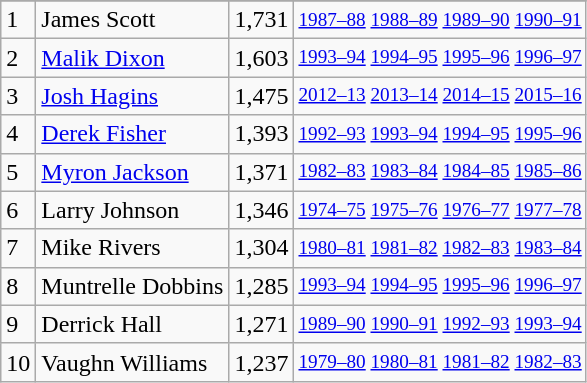<table class="wikitable">
<tr>
</tr>
<tr>
<td>1</td>
<td>James Scott</td>
<td>1,731</td>
<td style="font-size:80%;"><a href='#'>1987–88</a> <a href='#'>1988–89</a> <a href='#'>1989–90</a> <a href='#'>1990–91</a></td>
</tr>
<tr>
<td>2</td>
<td><a href='#'>Malik Dixon</a></td>
<td>1,603</td>
<td style="font-size:80%;"><a href='#'>1993–94</a> <a href='#'>1994–95</a> <a href='#'>1995–96</a> <a href='#'>1996–97</a></td>
</tr>
<tr>
<td>3</td>
<td><a href='#'>Josh Hagins</a></td>
<td>1,475</td>
<td style="font-size:80%;"><a href='#'>2012–13</a> <a href='#'>2013–14</a> <a href='#'>2014–15</a> <a href='#'>2015–16</a></td>
</tr>
<tr>
<td>4</td>
<td><a href='#'>Derek Fisher</a></td>
<td>1,393</td>
<td style="font-size:80%;"><a href='#'>1992–93</a> <a href='#'>1993–94</a> <a href='#'>1994–95</a> <a href='#'>1995–96</a></td>
</tr>
<tr>
<td>5</td>
<td><a href='#'>Myron Jackson</a></td>
<td>1,371</td>
<td style="font-size:80%;"><a href='#'>1982–83</a> <a href='#'>1983–84</a> <a href='#'>1984–85</a> <a href='#'>1985–86</a></td>
</tr>
<tr>
<td>6</td>
<td>Larry Johnson</td>
<td>1,346</td>
<td style="font-size:80%;"><a href='#'>1974–75</a> <a href='#'>1975–76</a> <a href='#'>1976–77</a> <a href='#'>1977–78</a></td>
</tr>
<tr>
<td>7</td>
<td>Mike Rivers</td>
<td>1,304</td>
<td style="font-size:80%;"><a href='#'>1980–81</a> <a href='#'>1981–82</a> <a href='#'>1982–83</a> <a href='#'>1983–84</a></td>
</tr>
<tr>
<td>8</td>
<td>Muntrelle Dobbins</td>
<td>1,285</td>
<td style="font-size:80%;"><a href='#'>1993–94</a> <a href='#'>1994–95</a> <a href='#'>1995–96</a> <a href='#'>1996–97</a></td>
</tr>
<tr>
<td>9</td>
<td>Derrick Hall</td>
<td>1,271</td>
<td style="font-size:80%;"><a href='#'>1989–90</a> <a href='#'>1990–91</a> <a href='#'>1992–93</a> <a href='#'>1993–94</a></td>
</tr>
<tr>
<td>10</td>
<td>Vaughn Williams</td>
<td>1,237</td>
<td style="font-size:80%;"><a href='#'>1979–80</a> <a href='#'>1980–81</a> <a href='#'>1981–82</a> <a href='#'>1982–83</a></td>
</tr>
</table>
